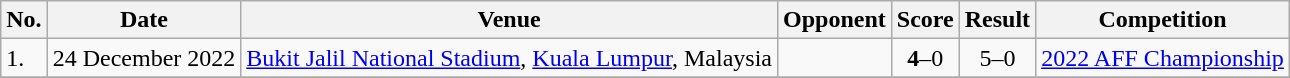<table class="wikitable" style="font-size:100%;">
<tr>
<th>No.</th>
<th>Date</th>
<th>Venue</th>
<th>Opponent</th>
<th>Score</th>
<th>Result</th>
<th>Competition</th>
</tr>
<tr>
<td>1.</td>
<td>24 December 2022</td>
<td><a href='#'>Bukit Jalil National Stadium</a>, <a href='#'>Kuala Lumpur</a>, Malaysia</td>
<td></td>
<td align=center><strong>4</strong>–0</td>
<td align=center>5–0</td>
<td><a href='#'>2022 AFF Championship</a></td>
</tr>
<tr>
</tr>
</table>
